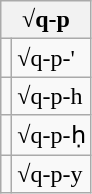<table class="wikitable">
<tr>
<th colspan=2> √q-p</th>
</tr>
<tr>
<td style="text-align: right"></td>
<td>√q-p-'</td>
</tr>
<tr>
<td style="text-align: right"></td>
<td>√q-p-h</td>
</tr>
<tr>
<td style="text-align: right"></td>
<td>√q-p-ḥ</td>
</tr>
<tr>
<td style="text-align: right"></td>
<td>√q-p-y</td>
</tr>
</table>
